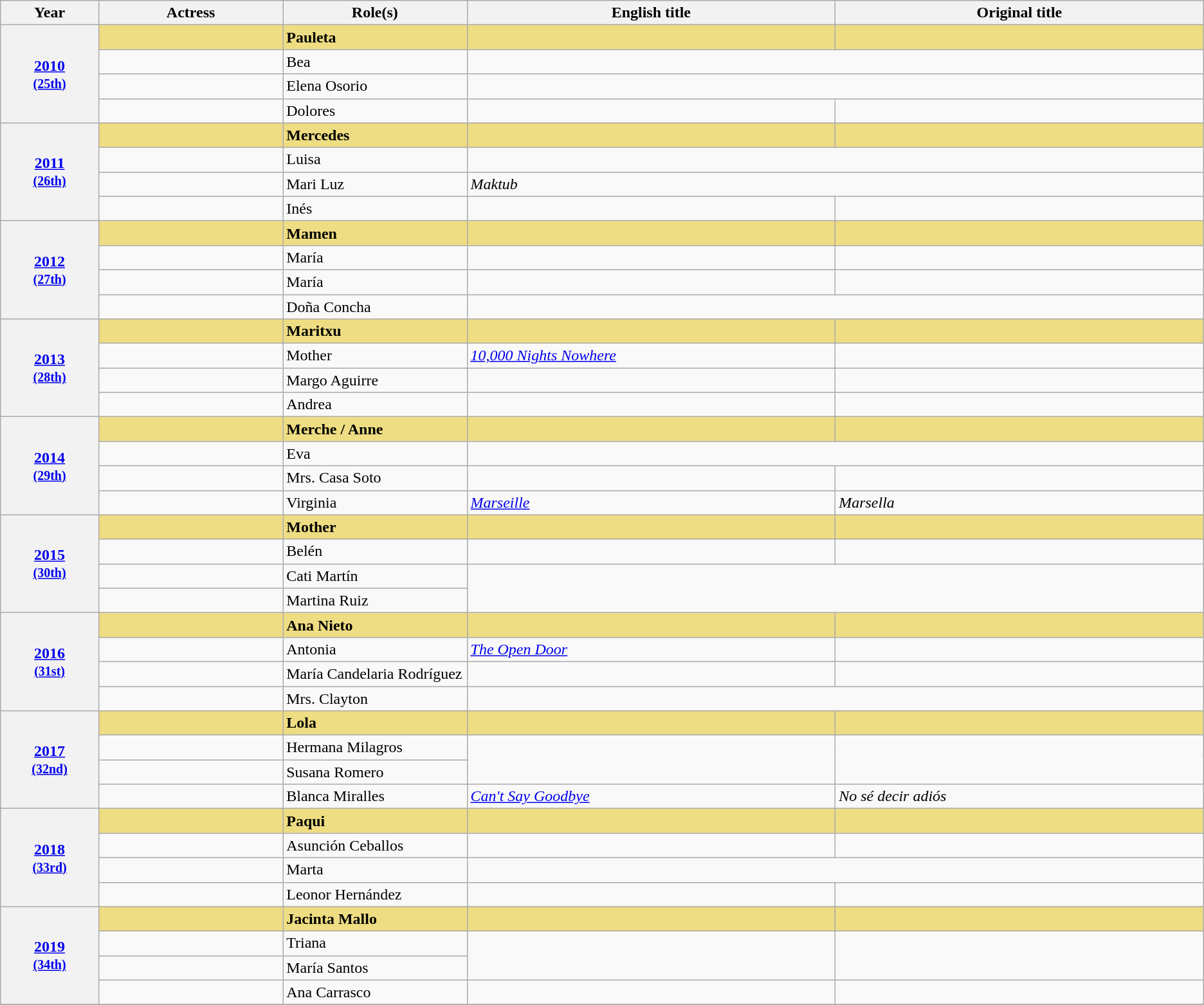<table class="wikitable sortable" style="text-align:left;">
<tr>
<th scope="col" style="width:8%;">Year</th>
<th scope="col" style="width:15%;">Actress</th>
<th scope="col" style="width:15%;">Role(s)</th>
<th scope="col" style="width:30%;">English title</th>
<th scope="col" style="width:30%;">Original title</th>
</tr>
<tr>
<th scope="row" rowspan=4 style="text-align:center"><a href='#'>2010</a> <br><small><a href='#'>(25th)</a></small></th>
<td style="background:#eedd82;"><strong> </strong></td>
<td style="background:#eedd82;"><strong>Pauleta</strong></td>
<td style="background:#eedd82;"><strong><em></em></strong></td>
<td style="background:#eedd82;"><strong><em></em></strong></td>
</tr>
<tr>
<td></td>
<td>Bea</td>
<td colspan="2"><em></em></td>
</tr>
<tr>
<td></td>
<td>Elena Osorio</td>
<td colspan="2"><em></em></td>
</tr>
<tr>
<td></td>
<td>Dolores</td>
<td><em></em></td>
<td><em></em></td>
</tr>
<tr>
<th scope="row" rowspan=4 style="text-align:center"><a href='#'>2011</a> <br><small><a href='#'>(26th)</a></small></th>
<td style="background:#eedd82;"><strong> </strong></td>
<td style="background:#eedd82;"><strong>Mercedes</strong></td>
<td style="background:#eedd82;"><strong><em></em></strong></td>
<td style="background:#eedd82;"><strong><em></em></strong></td>
</tr>
<tr>
<td></td>
<td>Luisa</td>
<td colspan="2"><em></em></td>
</tr>
<tr>
<td></td>
<td>Mari Luz</td>
<td colspan="2"><em>Maktub</em></td>
</tr>
<tr>
<td></td>
<td>Inés</td>
<td><em></em></td>
<td><em></em></td>
</tr>
<tr>
<th scope="row" rowspan=4 style="text-align:center"><a href='#'>2012</a> <br><small><a href='#'>(27th)</a></small></th>
<td style="background:#eedd82;"><strong> </strong></td>
<td style="background:#eedd82;"><strong>Mamen</strong></td>
<td style="background:#eedd82;"><strong><em></em></strong></td>
<td style="background:#eedd82;"><strong><em></em></strong></td>
</tr>
<tr>
<td></td>
<td>María</td>
<td><em></em></td>
<td><em></em></td>
</tr>
<tr>
<td></td>
<td>María</td>
<td><em></em></td>
<td><em></em></td>
</tr>
<tr>
<td></td>
<td>Doña Concha</td>
<td colspan="2"><em></em></td>
</tr>
<tr>
<th scope="row" rowspan=4 style="text-align:center"><a href='#'>2013</a> <br><small><a href='#'>(28th)</a></small></th>
<td style="background:#eedd82;"><strong> </strong></td>
<td style="background:#eedd82;"><strong>Maritxu</strong></td>
<td style="background:#eedd82;"><strong><em></em></strong></td>
<td style="background:#eedd82;"><strong><em></em></strong></td>
</tr>
<tr>
<td></td>
<td>Mother</td>
<td><em><a href='#'>10,000 Nights Nowhere</a></em></td>
<td><em></em></td>
</tr>
<tr>
<td></td>
<td>Margo Aguirre</td>
<td><em></em></td>
<td><em></em></td>
</tr>
<tr>
<td></td>
<td>Andrea</td>
<td><em></em></td>
<td><em></em></td>
</tr>
<tr>
<th scope="row" rowspan=4 style="text-align:center"><a href='#'>2014</a> <br><small><a href='#'>(29th)</a></small></th>
<td style="background:#eedd82;"><strong> </strong></td>
<td style="background:#eedd82;"><strong>Merche / Anne</strong></td>
<td style="background:#eedd82;"><strong><em></em></strong></td>
<td style="background:#eedd82;"><strong><em></em></strong></td>
</tr>
<tr>
<td></td>
<td>Eva</td>
<td colspan="2"><em></em></td>
</tr>
<tr>
<td></td>
<td>Mrs. Casa Soto</td>
<td><em></em></td>
<td><em></em></td>
</tr>
<tr>
<td></td>
<td>Virginia</td>
<td><em><a href='#'>Marseille</a></em></td>
<td><em>Marsella</em></td>
</tr>
<tr>
<th scope="row" rowspan=4 style="text-align:center"><a href='#'>2015</a> <br><small><a href='#'>(30th)</a></small></th>
<td style="background:#eedd82;"><strong> </strong></td>
<td style="background:#eedd82;"><strong>Mother</strong></td>
<td style="background:#eedd82;"><strong><em></em></strong></td>
<td style="background:#eedd82;"><strong><em></em></strong></td>
</tr>
<tr>
<td></td>
<td>Belén</td>
<td><em></em></td>
<td><em></em></td>
</tr>
<tr>
<td></td>
<td>Cati Martín</td>
<td rowspan="2" colspan="2"><em></em></td>
</tr>
<tr>
<td></td>
<td>Martina Ruiz</td>
</tr>
<tr>
<th scope="row" rowspan=4 style="text-align:center"><a href='#'>2016</a> <br><small><a href='#'>(31st)</a></small></th>
<td style="background:#eedd82;"><strong> </strong></td>
<td style="background:#eedd82;"><strong>Ana Nieto</strong></td>
<td style="background:#eedd82;"><strong><em></em></strong></td>
<td style="background:#eedd82;"><strong><em></em></strong></td>
</tr>
<tr>
<td></td>
<td>Antonia</td>
<td><em><a href='#'>The Open Door</a></em></td>
<td><em></em></td>
</tr>
<tr>
<td></td>
<td>María Candelaria Rodríguez</td>
<td><em></em></td>
<td><em></em></td>
</tr>
<tr>
<td></td>
<td>Mrs. Clayton</td>
<td colspan="2"><em></em></td>
</tr>
<tr>
<th scope="row" rowspan=4 style="text-align:center"><a href='#'>2017</a> <br><small><a href='#'>(32nd)</a></small><br></th>
<td style="background:#eedd82;"><strong> </strong></td>
<td style="background:#eedd82;"><strong>Lola</strong></td>
<td style="background:#eedd82;"><strong><em></em></strong></td>
<td style="background:#eedd82;"><strong><em></em></strong></td>
</tr>
<tr>
<td></td>
<td>Hermana Milagros</td>
<td rowspan="2"><em></em></td>
<td rowspan="2"><em></em></td>
</tr>
<tr>
<td></td>
<td>Susana Romero</td>
</tr>
<tr>
<td></td>
<td>Blanca Miralles</td>
<td><em><a href='#'>Can't Say Goodbye</a></em></td>
<td><em>No sé decir adiós</em></td>
</tr>
<tr>
<th scope="row" rowspan=4 style="text-align:center"><a href='#'>2018</a> <br><small><a href='#'>(33rd)</a></small><br></th>
<td style="background:#eedd82;"><strong> </strong></td>
<td style="background:#eedd82;"><strong>Paqui</strong></td>
<td style="background:#eedd82;"><strong><em></em></strong></td>
<td style="background:#eedd82;"><strong><em></em></strong></td>
</tr>
<tr>
<td></td>
<td>Asunción Ceballos</td>
<td><em></em></td>
<td><em></em></td>
</tr>
<tr>
<td></td>
<td>Marta</td>
<td colspan="2"><em></em></td>
</tr>
<tr>
<td></td>
<td>Leonor Hernández</td>
<td><em></em></td>
<td><em></em></td>
</tr>
<tr>
<th scope="row" rowspan=4 style="text-align:center"><a href='#'>2019</a> <br><small><a href='#'>(34th)</a></small><br></th>
<td style="background:#eedd82;"><strong> </strong></td>
<td style="background:#eedd82;"><strong>Jacinta Mallo</strong></td>
<td style="background:#eedd82;"><strong><em></em></strong></td>
<td style="background:#eedd82;"><strong><em></em></strong></td>
</tr>
<tr>
<td></td>
<td>Triana</td>
<td rowspan="2"><em></em></td>
<td rowspan="2"><em></em></td>
</tr>
<tr>
<td></td>
<td>María Santos</td>
</tr>
<tr>
<td></td>
<td>Ana Carrasco</td>
<td><em></em></td>
<td><em></em></td>
</tr>
<tr>
</tr>
</table>
